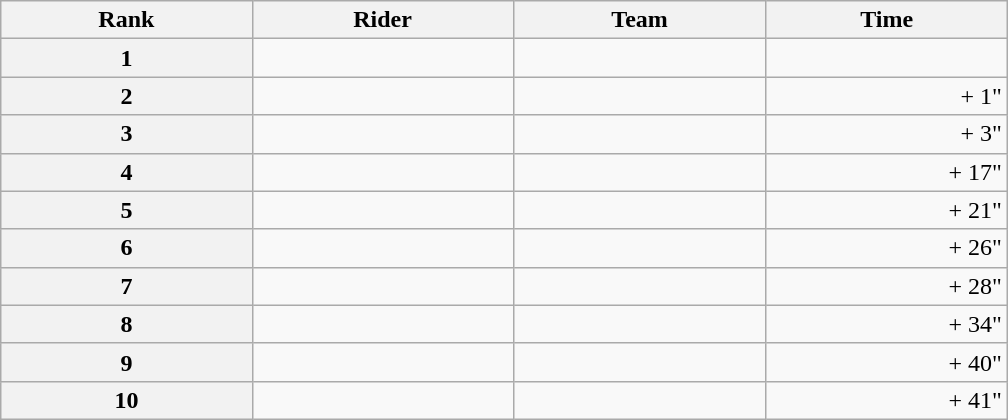<table class="wikitable" style="width:42em;margin-bottom:0;">
<tr>
<th scope="col">Rank</th>
<th scope="col">Rider</th>
<th scope="col">Team</th>
<th scope="col">Time</th>
</tr>
<tr>
<th scope="row">1</th>
<td> </td>
<td></td>
<td style="text-align:right;"></td>
</tr>
<tr>
<th scope="row">2</th>
<td> </td>
<td></td>
<td style="text-align:right;">+ 1"</td>
</tr>
<tr>
<th scope="row">3</th>
<td></td>
<td></td>
<td style="text-align:right;">+ 3"</td>
</tr>
<tr>
<th scope="row">4</th>
<td></td>
<td></td>
<td style="text-align:right;">+ 17"</td>
</tr>
<tr>
<th scope="row">5</th>
<td></td>
<td></td>
<td style="text-align:right;">+ 21"</td>
</tr>
<tr>
<th scope="row">6</th>
<td></td>
<td></td>
<td style="text-align:right;">+ 26"</td>
</tr>
<tr>
<th scope="row">7</th>
<td></td>
<td></td>
<td style="text-align:right;">+ 28"</td>
</tr>
<tr>
<th scope="row">8</th>
<td></td>
<td></td>
<td style="text-align:right;">+ 34"</td>
</tr>
<tr>
<th scope="row">9</th>
<td></td>
<td></td>
<td style="text-align:right;">+ 40"</td>
</tr>
<tr>
<th scope="row">10</th>
<td></td>
<td></td>
<td style="text-align:right;">+ 41"</td>
</tr>
</table>
